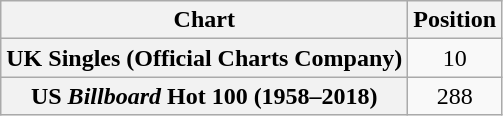<table class="wikitable plainrowheaders">
<tr>
<th scope="col">Chart</th>
<th scope="col">Position</th>
</tr>
<tr>
<th scope="row">UK Singles (Official Charts Company)</th>
<td align="center">10</td>
</tr>
<tr>
<th scope="row">US <em>Billboard</em> Hot 100 (1958–2018)</th>
<td style="text-align:center;">288</td>
</tr>
</table>
